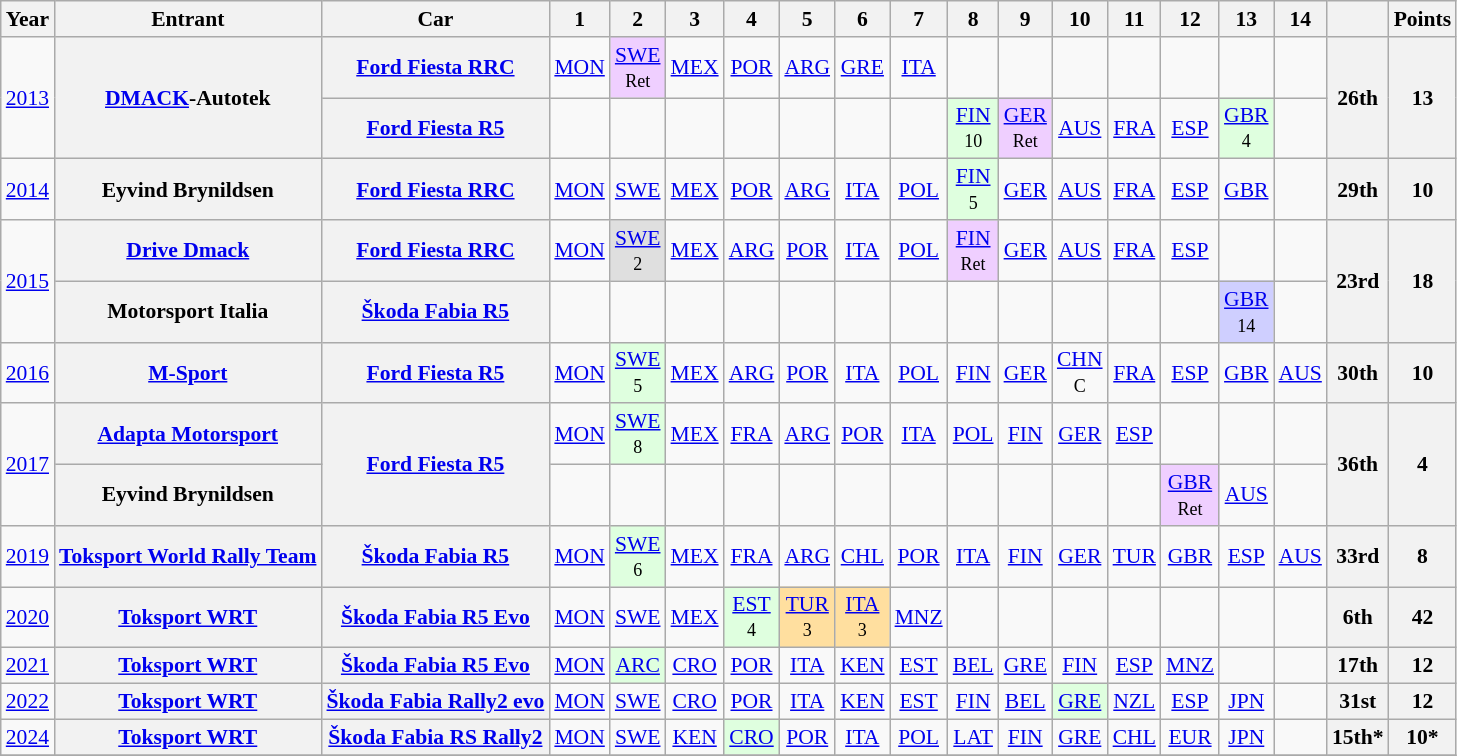<table class="wikitable" style="text-align:center; font-size:90%">
<tr>
<th>Year</th>
<th>Entrant</th>
<th>Car</th>
<th>1</th>
<th>2</th>
<th>3</th>
<th>4</th>
<th>5</th>
<th>6</th>
<th>7</th>
<th>8</th>
<th>9</th>
<th>10</th>
<th>11</th>
<th>12</th>
<th>13</th>
<th>14</th>
<th></th>
<th>Points</th>
</tr>
<tr>
<td rowspan=2><a href='#'>2013</a></td>
<th rowspan=2><a href='#'>DMACK</a>-Autotek</th>
<th><a href='#'>Ford Fiesta RRC</a></th>
<td><a href='#'>MON</a></td>
<td style="background:#EFCFFF;"><a href='#'>SWE</a><br><small>Ret</small></td>
<td><a href='#'>MEX</a></td>
<td><a href='#'>POR</a></td>
<td><a href='#'>ARG</a></td>
<td><a href='#'>GRE</a></td>
<td><a href='#'>ITA</a></td>
<td></td>
<td></td>
<td></td>
<td></td>
<td></td>
<td></td>
<td></td>
<th rowspan=2>26th</th>
<th rowspan=2>13</th>
</tr>
<tr>
<th><a href='#'>Ford Fiesta R5</a></th>
<td></td>
<td></td>
<td></td>
<td></td>
<td></td>
<td></td>
<td></td>
<td style="background:#DFFFDF;"><a href='#'>FIN</a><br><small>10</small></td>
<td style="background:#EFCFFF;"><a href='#'>GER</a><br><small>Ret</small></td>
<td><a href='#'>AUS</a></td>
<td><a href='#'>FRA</a></td>
<td><a href='#'>ESP</a></td>
<td style="background:#DFFFDF;"><a href='#'>GBR</a><br><small>4</small></td>
<td></td>
</tr>
<tr>
<td><a href='#'>2014</a></td>
<th>Eyvind Brynildsen</th>
<th><a href='#'>Ford Fiesta RRC</a></th>
<td><a href='#'>MON</a></td>
<td><a href='#'>SWE</a></td>
<td><a href='#'>MEX</a></td>
<td><a href='#'>POR</a></td>
<td><a href='#'>ARG</a></td>
<td><a href='#'>ITA</a></td>
<td><a href='#'>POL</a></td>
<td style="background:#DFFFDF;"><a href='#'>FIN</a><br><small>5</small></td>
<td><a href='#'>GER</a></td>
<td><a href='#'>AUS</a></td>
<td><a href='#'>FRA</a></td>
<td><a href='#'>ESP</a></td>
<td><a href='#'>GBR</a></td>
<td></td>
<th>29th</th>
<th>10</th>
</tr>
<tr>
<td rowspan="2"><a href='#'>2015</a></td>
<th><a href='#'>Drive Dmack</a></th>
<th><a href='#'>Ford Fiesta RRC</a></th>
<td><a href='#'>MON</a></td>
<td style="background:#DFDFDF;"><a href='#'>SWE</a><br><small>2</small></td>
<td><a href='#'>MEX</a></td>
<td><a href='#'>ARG</a></td>
<td><a href='#'>POR</a></td>
<td><a href='#'>ITA</a></td>
<td><a href='#'>POL</a></td>
<td style="background:#EFCFFF;"><a href='#'>FIN</a><br><small>Ret</small></td>
<td><a href='#'>GER</a></td>
<td><a href='#'>AUS</a></td>
<td><a href='#'>FRA</a></td>
<td><a href='#'>ESP</a></td>
<td></td>
<td></td>
<th rowspan="2">23rd</th>
<th rowspan="2">18</th>
</tr>
<tr>
<th>Motorsport Italia</th>
<th><a href='#'>Škoda Fabia R5</a></th>
<td></td>
<td></td>
<td></td>
<td></td>
<td></td>
<td></td>
<td></td>
<td></td>
<td></td>
<td></td>
<td></td>
<td></td>
<td style="background:#CFCFFF;"><a href='#'>GBR</a><br><small>14</small></td>
<td></td>
</tr>
<tr>
<td><a href='#'>2016</a></td>
<th><a href='#'>M-Sport</a></th>
<th><a href='#'>Ford Fiesta R5</a></th>
<td><a href='#'>MON</a></td>
<td style="background:#DFFFDF;"><a href='#'>SWE</a><br><small>5</small></td>
<td><a href='#'>MEX</a></td>
<td><a href='#'>ARG</a></td>
<td><a href='#'>POR</a></td>
<td><a href='#'>ITA</a></td>
<td><a href='#'>POL</a></td>
<td><a href='#'>FIN</a></td>
<td><a href='#'>GER</a></td>
<td><a href='#'>CHN</a><br><small>C</small></td>
<td><a href='#'>FRA</a></td>
<td><a href='#'>ESP</a></td>
<td><a href='#'>GBR</a></td>
<td><a href='#'>AUS</a></td>
<th>30th</th>
<th>10</th>
</tr>
<tr>
<td rowspan="2"><a href='#'>2017</a></td>
<th><a href='#'>Adapta Motorsport</a></th>
<th rowspan="2"><a href='#'>Ford Fiesta R5</a></th>
<td><a href='#'>MON</a></td>
<td style="background:#DFFFDF;"><a href='#'>SWE</a><br><small>8</small></td>
<td><a href='#'>MEX</a></td>
<td><a href='#'>FRA</a></td>
<td><a href='#'>ARG</a></td>
<td><a href='#'>POR</a></td>
<td><a href='#'>ITA</a></td>
<td><a href='#'>POL</a></td>
<td><a href='#'>FIN</a></td>
<td><a href='#'>GER</a></td>
<td><a href='#'>ESP</a></td>
<td></td>
<td></td>
<td></td>
<th rowspan="2">36th</th>
<th rowspan="2">4</th>
</tr>
<tr>
<th>Eyvind Brynildsen</th>
<td></td>
<td></td>
<td></td>
<td></td>
<td></td>
<td></td>
<td></td>
<td></td>
<td></td>
<td></td>
<td></td>
<td style="background:#EFCFFF;"><a href='#'>GBR</a><br><small>Ret</small></td>
<td><a href='#'>AUS</a></td>
<td></td>
</tr>
<tr>
<td><a href='#'>2019</a></td>
<th><a href='#'>Toksport World Rally Team</a></th>
<th><a href='#'>Škoda Fabia R5</a></th>
<td><a href='#'>MON</a></td>
<td style="background:#DFFFDF;"><a href='#'>SWE</a><br><small>6</small></td>
<td><a href='#'>MEX</a></td>
<td><a href='#'>FRA</a></td>
<td><a href='#'>ARG</a></td>
<td><a href='#'>CHL</a></td>
<td><a href='#'>POR</a></td>
<td><a href='#'>ITA</a></td>
<td><a href='#'>FIN</a></td>
<td><a href='#'>GER</a></td>
<td><a href='#'>TUR</a></td>
<td><a href='#'>GBR</a></td>
<td><a href='#'>ESP</a></td>
<td><a href='#'>AUS</a><br></td>
<th>33rd</th>
<th>8</th>
</tr>
<tr>
<td><a href='#'>2020</a></td>
<th><a href='#'>Toksport WRT</a></th>
<th><a href='#'>Škoda Fabia R5 Evo</a></th>
<td><a href='#'>MON</a></td>
<td><a href='#'>SWE</a></td>
<td><a href='#'>MEX</a></td>
<td style="background:#DFFFDF;"><a href='#'>EST</a><br><small>4</small></td>
<td style="background:#FFDF9F;"><a href='#'>TUR</a><br><small>3</small></td>
<td style="background:#FFDF9F;"><a href='#'>ITA</a><br><small>3</small></td>
<td><a href='#'>MNZ</a></td>
<td></td>
<td></td>
<td></td>
<td></td>
<td></td>
<td></td>
<td></td>
<th>6th</th>
<th>42</th>
</tr>
<tr>
<td><a href='#'>2021</a></td>
<th><a href='#'>Toksport WRT</a></th>
<th><a href='#'>Škoda Fabia R5 Evo</a></th>
<td><a href='#'>MON</a></td>
<td style="background:#DFFFDF;"><a href='#'>ARC</a><br></td>
<td><a href='#'>CRO</a></td>
<td><a href='#'>POR</a></td>
<td><a href='#'>ITA</a></td>
<td><a href='#'>KEN</a></td>
<td><a href='#'>EST</a></td>
<td><a href='#'>BEL</a></td>
<td><a href='#'>GRE</a></td>
<td><a href='#'>FIN</a></td>
<td><a href='#'>ESP</a></td>
<td><a href='#'>MNZ</a></td>
<td></td>
<td></td>
<th>17th</th>
<th>12</th>
</tr>
<tr>
<td><a href='#'>2022</a></td>
<th><a href='#'>Toksport WRT</a></th>
<th><a href='#'>Škoda Fabia Rally2 evo</a></th>
<td><a href='#'>MON</a></td>
<td><a href='#'>SWE</a></td>
<td><a href='#'>CRO</a></td>
<td><a href='#'>POR</a></td>
<td><a href='#'>ITA</a></td>
<td><a href='#'>KEN</a></td>
<td><a href='#'>EST</a></td>
<td><a href='#'>FIN</a></td>
<td><a href='#'>BEL</a></td>
<td style="background:#dfffdf;"><a href='#'>GRE</a><br></td>
<td><a href='#'>NZL</a></td>
<td><a href='#'>ESP</a></td>
<td><a href='#'>JPN</a></td>
<td></td>
<th>31st</th>
<th>12</th>
</tr>
<tr>
<td><a href='#'>2024</a></td>
<th><a href='#'>Toksport WRT</a></th>
<th><a href='#'>Škoda Fabia RS Rally2</a></th>
<td><a href='#'>MON</a></td>
<td><a href='#'>SWE</a></td>
<td><a href='#'>KEN</a></td>
<td style="background:#DFFFDF;"><a href='#'>CRO</a><br></td>
<td><a href='#'>POR</a></td>
<td><a href='#'>ITA</a></td>
<td><a href='#'>POL</a></td>
<td><a href='#'>LAT</a></td>
<td><a href='#'>FIN</a></td>
<td><a href='#'>GRE</a></td>
<td><a href='#'>CHL</a></td>
<td><a href='#'>EUR</a></td>
<td><a href='#'>JPN</a></td>
<td></td>
<th>15th*</th>
<th>10*</th>
</tr>
<tr>
</tr>
</table>
